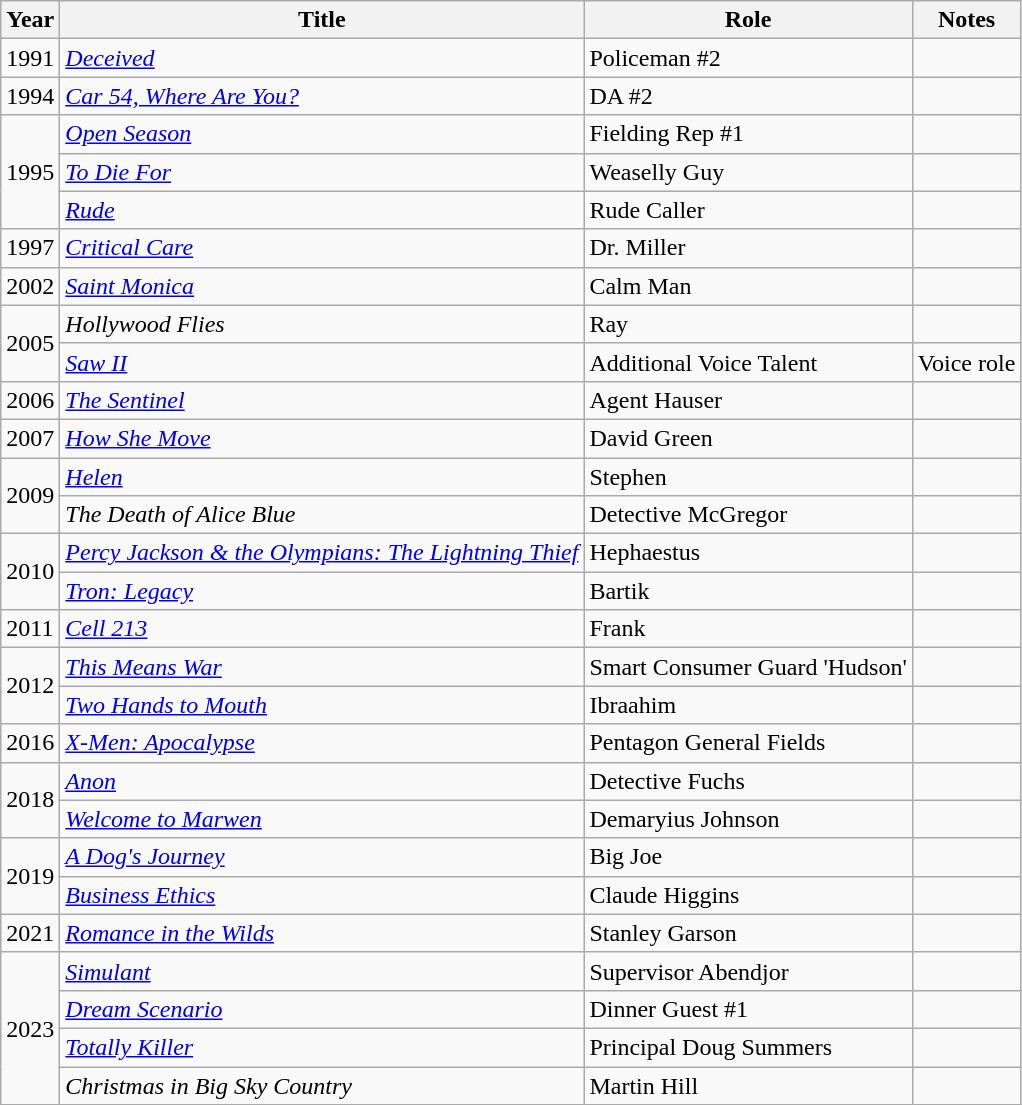<table class="wikitable sortable">
<tr>
<th>Year</th>
<th>Title</th>
<th>Role</th>
<th class="unsortable">Notes</th>
</tr>
<tr>
<td>1991</td>
<td><em><a href='#'>Deceived</a></em></td>
<td>Policeman #2</td>
<td></td>
</tr>
<tr>
<td>1994</td>
<td><em><a href='#'>Car 54, Where Are You?</a></em></td>
<td>DA #2</td>
<td></td>
</tr>
<tr>
<td rowspan="3">1995</td>
<td><em><a href='#'>Open Season</a></em></td>
<td>Fielding Rep #1</td>
<td></td>
</tr>
<tr>
<td><em><a href='#'>To Die For</a></em></td>
<td>Weaselly Guy</td>
<td></td>
</tr>
<tr>
<td><em><a href='#'>Rude</a></em></td>
<td>Rude Caller</td>
<td></td>
</tr>
<tr>
<td>1997</td>
<td><em><a href='#'>Critical Care</a></em></td>
<td>Dr. Miller</td>
<td></td>
</tr>
<tr>
<td>2002</td>
<td><em><a href='#'>Saint Monica</a></em></td>
<td>Calm Man</td>
<td></td>
</tr>
<tr>
<td rowspan="2">2005</td>
<td><em>Hollywood Flies</em></td>
<td>Ray</td>
</tr>
<tr>
<td><em><a href='#'>Saw II</a></em></td>
<td>Additional Voice Talent</td>
<td>Voice role</td>
</tr>
<tr>
<td>2006</td>
<td data-sort-value="Sentinel, The"><em><a href='#'>The Sentinel</a></em></td>
<td>Agent Hauser</td>
<td></td>
</tr>
<tr>
<td>2007</td>
<td><em><a href='#'>How She Move</a></em></td>
<td>David Green</td>
<td></td>
</tr>
<tr>
<td rowspan="2">2009</td>
<td><em><a href='#'>Helen</a></em></td>
<td>Stephen</td>
<td></td>
</tr>
<tr>
<td data-sort-value="Death of Alice Blue, The"><em>The Death of Alice Blue</em></td>
<td>Detective McGregor</td>
<td></td>
</tr>
<tr>
<td rowspan="2">2010</td>
<td><em><a href='#'>Percy Jackson & the Olympians: The Lightning Thief</a></em></td>
<td>Hephaestus</td>
<td></td>
</tr>
<tr>
<td><em><a href='#'>Tron: Legacy</a></em></td>
<td>Bartik</td>
<td></td>
</tr>
<tr>
<td>2011</td>
<td><em><a href='#'>Cell 213</a></em></td>
<td>Frank</td>
<td></td>
</tr>
<tr>
<td rowspan="2">2012</td>
<td><em><a href='#'>This Means War</a></em></td>
<td>Smart Consumer Guard 'Hudson'</td>
<td></td>
</tr>
<tr>
<td><em><a href='#'>Two Hands to Mouth</a></em></td>
<td>Ibraahim</td>
<td></td>
</tr>
<tr>
<td>2016</td>
<td><em><a href='#'>X-Men: Apocalypse</a></em></td>
<td>Pentagon General Fields</td>
<td></td>
</tr>
<tr>
<td rowspan="2">2018</td>
<td><em><a href='#'>Anon</a></em></td>
<td>Detective Fuchs</td>
<td></td>
</tr>
<tr>
<td><em><a href='#'>Welcome to Marwen</a></em></td>
<td>Demaryius Johnson</td>
<td></td>
</tr>
<tr>
<td rowspan="2">2019</td>
<td data-sort-value="Dog's Journey, A"><em><a href='#'>A Dog's Journey</a></em></td>
<td>Big Joe</td>
<td></td>
</tr>
<tr>
<td><em><a href='#'>Business Ethics</a></em></td>
<td>Claude Higgins</td>
<td></td>
</tr>
<tr>
<td>2021</td>
<td><em><a href='#'>Romance in the Wilds</a></em></td>
<td>Stanley Garson</td>
<td></td>
</tr>
<tr>
<td rowspan="4">2023</td>
<td><em><a href='#'>Simulant</a></em></td>
<td>Supervisor Abendjor</td>
<td></td>
</tr>
<tr>
<td><em><a href='#'>Dream Scenario</a></em></td>
<td>Dinner Guest #1</td>
<td></td>
</tr>
<tr>
<td><em><a href='#'>Totally Killer</a></em></td>
<td>Principal Doug Summers</td>
<td></td>
</tr>
<tr>
<td><em>Christmas in Big Sky Country</em></td>
<td>Martin Hill</td>
<td></td>
</tr>
</table>
